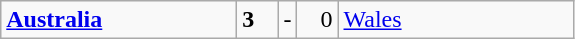<table class="wikitable">
<tr>
<td width=150> <strong><a href='#'>Australia</a></strong></td>
<td style="width:20px; text-align:left;"><strong>3</strong></td>
<td>-</td>
<td style="width:20px; text-align:right;">0</td>
<td width=150> <a href='#'>Wales</a></td>
</tr>
</table>
